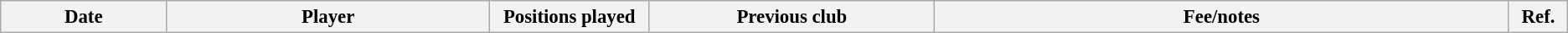<table class="wikitable" style="text-align:left; font-size:95%;">
<tr>
<th style="width:125px;">Date</th>
<th style="width:250px;">Player</th>
<th style="width:120px;">Positions played</th>
<th style="width:220px;">Previous club</th>
<th style="width:450px;">Fee/notes</th>
<th style="width:40px;">Ref.</th>
</tr>
</table>
